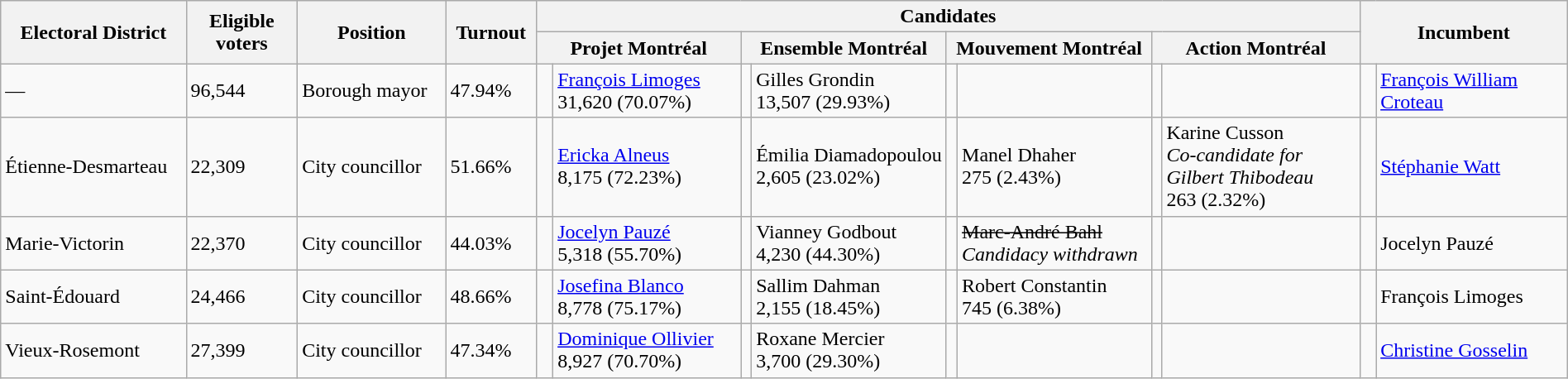<table class="wikitable" width="100%">
<tr>
<th width=10% rowspan=2>Electoral District</th>
<th width=6% rowspan=2>Eligible voters</th>
<th width=8% rowspan=2>Position</th>
<th width=4% rowspan=2>Turnout</th>
<th colspan=8>Candidates</th>
<th width=11% colspan=2 rowspan=2>Incumbent</th>
</tr>
<tr>
<th width=11% colspan=2 ><span>Projet Montréal</span></th>
<th width=11% colspan=2 ><span>Ensemble Montréal</span></th>
<th width=11% colspan=2 ><span>Mouvement Montréal</span></th>
<th width=11% colspan=2 >Action Montréal</th>
</tr>
<tr>
<td>—</td>
<td>96,544</td>
<td>Borough mayor</td>
<td>47.94%</td>
<td> </td>
<td><a href='#'>François Limoges</a> <br> 31,620 (70.07%)</td>
<td></td>
<td>Gilles Grondin <br> 13,507 (29.93%)</td>
<td></td>
<td></td>
<td></td>
<td></td>
<td> </td>
<td><a href='#'>François William Croteau</a></td>
</tr>
<tr>
<td>Étienne-Desmarteau</td>
<td>22,309</td>
<td>City councillor</td>
<td>51.66%</td>
<td> </td>
<td><a href='#'>Ericka Alneus</a> <br> 8,175 (72.23%)</td>
<td></td>
<td>Émilia Diamadopoulou <br> 2,605 (23.02%)</td>
<td></td>
<td>Manel Dhaher <br> 275 (2.43%)</td>
<td></td>
<td>Karine Cusson<br><em>Co-candidate for Gilbert Thibodeau</em> <br> 263 (2.32%)</td>
<td> </td>
<td><a href='#'>Stéphanie Watt</a></td>
</tr>
<tr>
<td>Marie-Victorin</td>
<td>22,370</td>
<td>City councillor</td>
<td>44.03%</td>
<td> </td>
<td><a href='#'>Jocelyn Pauzé</a> <br> 5,318 (55.70%)</td>
<td></td>
<td>Vianney Godbout <br> 4,230 (44.30%)</td>
<td></td>
<td><s>Marc-André Bahl</s><br><em>Candidacy withdrawn</em></td>
<td></td>
<td></td>
<td> </td>
<td>Jocelyn Pauzé</td>
</tr>
<tr>
<td>Saint-Édouard</td>
<td>24,466</td>
<td>City councillor</td>
<td>48.66%</td>
<td> </td>
<td><a href='#'>Josefina Blanco</a> <br> 8,778 (75.17%)</td>
<td></td>
<td>Sallim Dahman <br> 2,155 (18.45%)</td>
<td></td>
<td>Robert Constantin <br> 745 (6.38%)</td>
<td></td>
<td></td>
<td> </td>
<td>François Limoges</td>
</tr>
<tr>
<td>Vieux-Rosemont</td>
<td>27,399</td>
<td>City councillor</td>
<td>47.34%</td>
<td> </td>
<td><a href='#'>Dominique Ollivier</a> <br> 8,927 (70.70%)</td>
<td></td>
<td>Roxane Mercier <br> 3,700 (29.30%)</td>
<td></td>
<td></td>
<td></td>
<td></td>
<td> </td>
<td><a href='#'>Christine Gosselin</a></td>
</tr>
</table>
